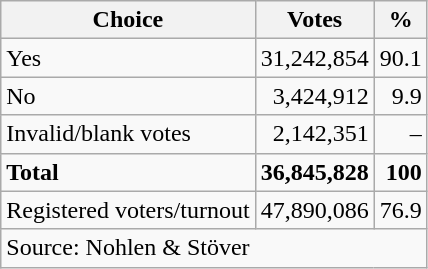<table class=wikitable style=text-align:right>
<tr>
<th>Choice</th>
<th>Votes</th>
<th>%</th>
</tr>
<tr>
<td align=left> Yes</td>
<td>31,242,854</td>
<td>90.1</td>
</tr>
<tr>
<td align=left>No</td>
<td>3,424,912</td>
<td>9.9</td>
</tr>
<tr>
<td align=left>Invalid/blank votes</td>
<td>2,142,351</td>
<td>–</td>
</tr>
<tr>
<td align=left><strong>Total</strong></td>
<td><strong>36,845,828</strong></td>
<td><strong>100</strong></td>
</tr>
<tr>
<td align=left>Registered voters/turnout</td>
<td>47,890,086</td>
<td>76.9</td>
</tr>
<tr>
<td align=left colspan=3>Source: Nohlen & Stöver</td>
</tr>
</table>
